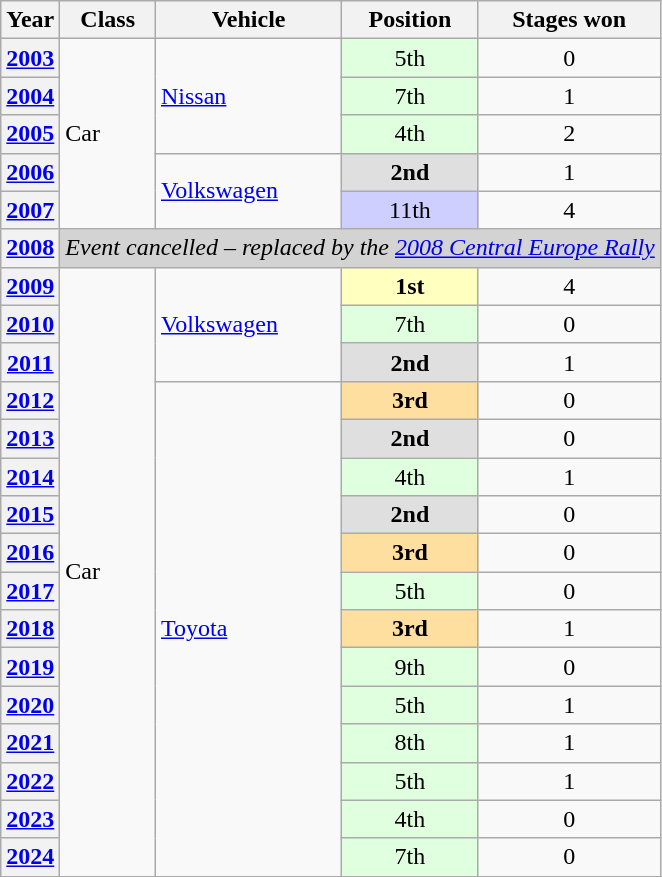<table class="wikitable">
<tr>
<th>Year</th>
<th>Class</th>
<th>Vehicle</th>
<th>Position</th>
<th>Stages won</th>
</tr>
<tr>
<th><a href='#'>2003</a></th>
<td rowspan=5>Car</td>
<td rowspan=3> <a href='#'>Nissan</a></td>
<td align="center" style="background:#DFFFDF;">5th</td>
<td align="center">0</td>
</tr>
<tr>
<th><a href='#'>2004</a></th>
<td align="center" style="background:#DFFFDF;">7th</td>
<td align="center">1</td>
</tr>
<tr>
<th><a href='#'>2005</a></th>
<td align="center" style="background:#DFFFDF;">4th</td>
<td align="center">2</td>
</tr>
<tr>
<th><a href='#'>2006</a></th>
<td rowspan=2> <a href='#'>Volkswagen</a></td>
<td align="center" style="background:#DFDFDF;"><strong>2nd</strong></td>
<td align="center">1</td>
</tr>
<tr>
<th><a href='#'>2007</a></th>
<td align="center" style="background:#CFCFFF;">11th</td>
<td align="center">4</td>
</tr>
<tr>
<th><a href='#'>2008</a></th>
<td colspan=4 align=center style="background:lightgrey;"><em>Event cancelled – replaced by the <a href='#'>2008 Central Europe Rally</a></em></td>
</tr>
<tr>
<th><a href='#'>2009</a></th>
<td rowspan=16>Car</td>
<td rowspan=3> <a href='#'>Volkswagen</a></td>
<td align="center" style="background:#FFFFBF;"><strong>1st</strong></td>
<td align="center">4</td>
</tr>
<tr>
<th><a href='#'>2010</a></th>
<td align="center" style="background:#DFFFDF;">7th</td>
<td align="center">0</td>
</tr>
<tr>
<th><a href='#'>2011</a></th>
<td align="center" style="background:#DFDFDF;"><strong>2nd</strong></td>
<td align="center">1</td>
</tr>
<tr>
<th><a href='#'>2012</a></th>
<td rowspan=13> <a href='#'>Toyota</a></td>
<td align="center" style="background:#FFDF9F;"><strong>3rd</strong></td>
<td align="center">0</td>
</tr>
<tr>
<th><a href='#'>2013</a></th>
<td align="center" style="background:#DFDFDF;"><strong>2nd</strong></td>
<td align="center">0</td>
</tr>
<tr>
<th><a href='#'>2014</a></th>
<td align="center" style="background:#DFFFDF;">4th</td>
<td align="center">1</td>
</tr>
<tr>
<th><a href='#'>2015</a></th>
<td align="center" style="background:#DFDFDF;"><strong>2nd</strong></td>
<td align="center">0</td>
</tr>
<tr>
<th><a href='#'>2016</a></th>
<td align="center" style="background:#FFDF9F;"><strong>3rd</strong></td>
<td align="center">0</td>
</tr>
<tr>
<th><a href='#'>2017</a></th>
<td align="center" style="background:#DFFFDF;">5th</td>
<td align="center">0</td>
</tr>
<tr>
<th><a href='#'>2018</a></th>
<td align="center" style="background:#FFDF9F;"><strong>3rd</strong></td>
<td align="center">1</td>
</tr>
<tr>
<th><a href='#'>2019</a></th>
<td align="center" style="background:#DFFFDF;">9th</td>
<td align="center">0</td>
</tr>
<tr>
<th><a href='#'>2020</a></th>
<td align="center" style="background:#DFFFDF;">5th</td>
<td align="center">1</td>
</tr>
<tr>
<th><a href='#'>2021</a></th>
<td align="center" style="background:#DFFFDF;">8th</td>
<td align="center">1</td>
</tr>
<tr>
<th><a href='#'>2022</a></th>
<td align="center" style="background:#DFFFDF;">5th</td>
<td align="center">1</td>
</tr>
<tr>
<th><a href='#'>2023</a></th>
<td align="center" style="background:#DFFFDF;">4th</td>
<td align="center">0</td>
</tr>
<tr>
<th><a href='#'>2024</a></th>
<td align="center" style="background:#DFFFDF;">7th</td>
<td align="center">0</td>
</tr>
<tr>
</tr>
</table>
